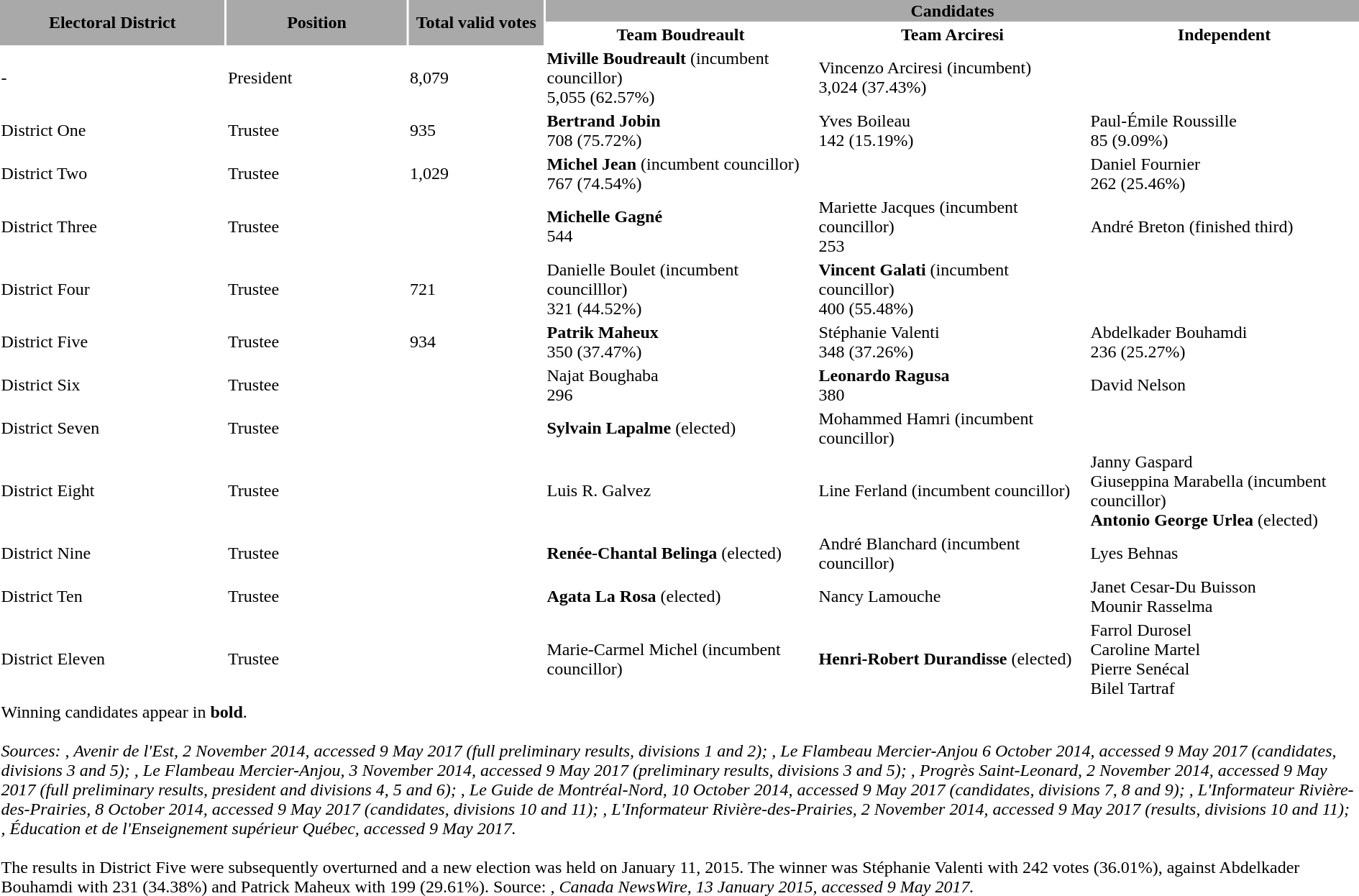<table class="toccolours collapsible collapsed" style="min-width:40em">
<tr style="background-color:darkgray;">
<th width=10% rowspan=2>Electoral District</th>
<th width=8% rowspan=2>Position</th>
<th width=6% rowspan=2>Total valid votes</th>
<th colspan=4>Candidates</th>
</tr>
<tr>
<th width=12% >Team Boudreault</th>
<th width=12% >Team Arciresi</th>
<th width=12% >Independent</th>
</tr>
<tr>
<td>-</td>
<td>President</td>
<td>8,079</td>
<td><strong>Miville Boudreault</strong> (incumbent councillor)<br>5,055 (62.57%)</td>
<td>Vincenzo Arciresi (incumbent)<br>3,024 (37.43%)</td>
<td></td>
</tr>
<tr>
<td>District One</td>
<td>Trustee</td>
<td>935</td>
<td><strong>Bertrand Jobin</strong><br>708 (75.72%)</td>
<td>Yves Boileau<br>142 (15.19%)</td>
<td>Paul-Émile Roussille<br>85 (9.09%)</td>
</tr>
<tr>
<td>District Two</td>
<td>Trustee</td>
<td>1,029</td>
<td><strong>Michel Jean</strong> (incumbent councillor)<br>767 (74.54%)</td>
<td></td>
<td>Daniel Fournier<br>262 (25.46%)</td>
</tr>
<tr>
<td>District Three</td>
<td>Trustee</td>
<td></td>
<td><strong>Michelle Gagné</strong><br>544</td>
<td>Mariette Jacques (incumbent councillor)<br>253</td>
<td>André Breton (finished third)</td>
</tr>
<tr>
<td>District Four</td>
<td>Trustee</td>
<td>721</td>
<td>Danielle Boulet (incumbent councilllor)<br>321 (44.52%)</td>
<td><strong>Vincent Galati</strong> (incumbent councillor)<br>400 (55.48%)</td>
<td></td>
</tr>
<tr>
<td>District Five</td>
<td>Trustee</td>
<td>934</td>
<td><strong>Patrik Maheux</strong><br>350 (37.47%)</td>
<td>Stéphanie Valenti<br>348 (37.26%)</td>
<td>Abdelkader Bouhamdi<br>236 (25.27%)</td>
</tr>
<tr>
<td>District Six</td>
<td>Trustee</td>
<td></td>
<td>Najat Boughaba<br>296</td>
<td><strong>Leonardo Ragusa</strong><br>380</td>
<td>David Nelson</td>
</tr>
<tr>
<td>District Seven</td>
<td>Trustee</td>
<td></td>
<td><strong>Sylvain Lapalme</strong> (elected)</td>
<td>Mohammed Hamri (incumbent councillor)</td>
<td></td>
</tr>
<tr>
<td>District Eight</td>
<td>Trustee</td>
<td></td>
<td>Luis R. Galvez</td>
<td>Line Ferland (incumbent councillor)</td>
<td>Janny Gaspard<br>Giuseppina Marabella (incumbent councillor)<br><strong>Antonio George Urlea</strong> (elected)</td>
</tr>
<tr>
<td>District Nine</td>
<td>Trustee</td>
<td></td>
<td><strong>Renée-Chantal Belinga</strong> (elected)</td>
<td>André Blanchard (incumbent councillor)</td>
<td>Lyes Behnas</td>
</tr>
<tr>
<td>District Ten</td>
<td>Trustee</td>
<td></td>
<td><strong>Agata La Rosa</strong> (elected)</td>
<td>Nancy Lamouche</td>
<td>Janet Cesar-Du Buisson<br>Mounir Rasselma</td>
</tr>
<tr>
<td>District Eleven</td>
<td>Trustee</td>
<td></td>
<td>Marie-Carmel Michel (incumbent councillor)</td>
<td><strong>Henri-Robert Durandisse</strong> (elected)</td>
<td>Farrol Durosel<br>Caroline Martel<br>Pierre Senécal<br>Bilel Tartraf</td>
</tr>
<tr>
<td colspan=6>Winning candidates appear in <strong>bold</strong>.<br><br><em>Sources: , Avenir de l'Est, 2 November 2014, accessed 9 May 2017 (full preliminary results, divisions 1 and 2); , Le Flambeau Mercier-Anjou 6 October 2014, accessed 9 May 2017 (candidates, divisions 3 and 5); , Le Flambeau Mercier-Anjou, 3 November 2014, accessed 9 May 2017 (preliminary results, divisions 3 and 5); , Progrès Saint-Leonard, 2 November 2014, accessed 9 May 2017 (full preliminary results, president and divisions 4, 5 and 6); , Le Guide de Montréal-Nord, 10 October 2014, accessed 9 May 2017 (candidates, divisions 7, 8 and 9); , L'Informateur Rivière-des-Prairies, 8 October 2014, accessed 9 May 2017 (candidates, divisions 10 and 11); , L'Informateur Rivière-des-Prairies, 2 November 2014, accessed 9 May 2017 (results, divisions 10 and 11); , Éducation et de l'Enseignement supérieur Québec, accessed 9 May 2017.</em><br><br>The results in District Five were subsequently overturned and a new election was held on January 11, 2015. The winner was Stéphanie Valenti with 242 votes (36.01%), against Abdelkader Bouhamdi with 231 (34.38%) and Patrick Maheux with 199 (29.61%). Source: <em>, Canada NewsWire, 13 January 2015, accessed 9 May 2017.</em></td>
</tr>
</table>
